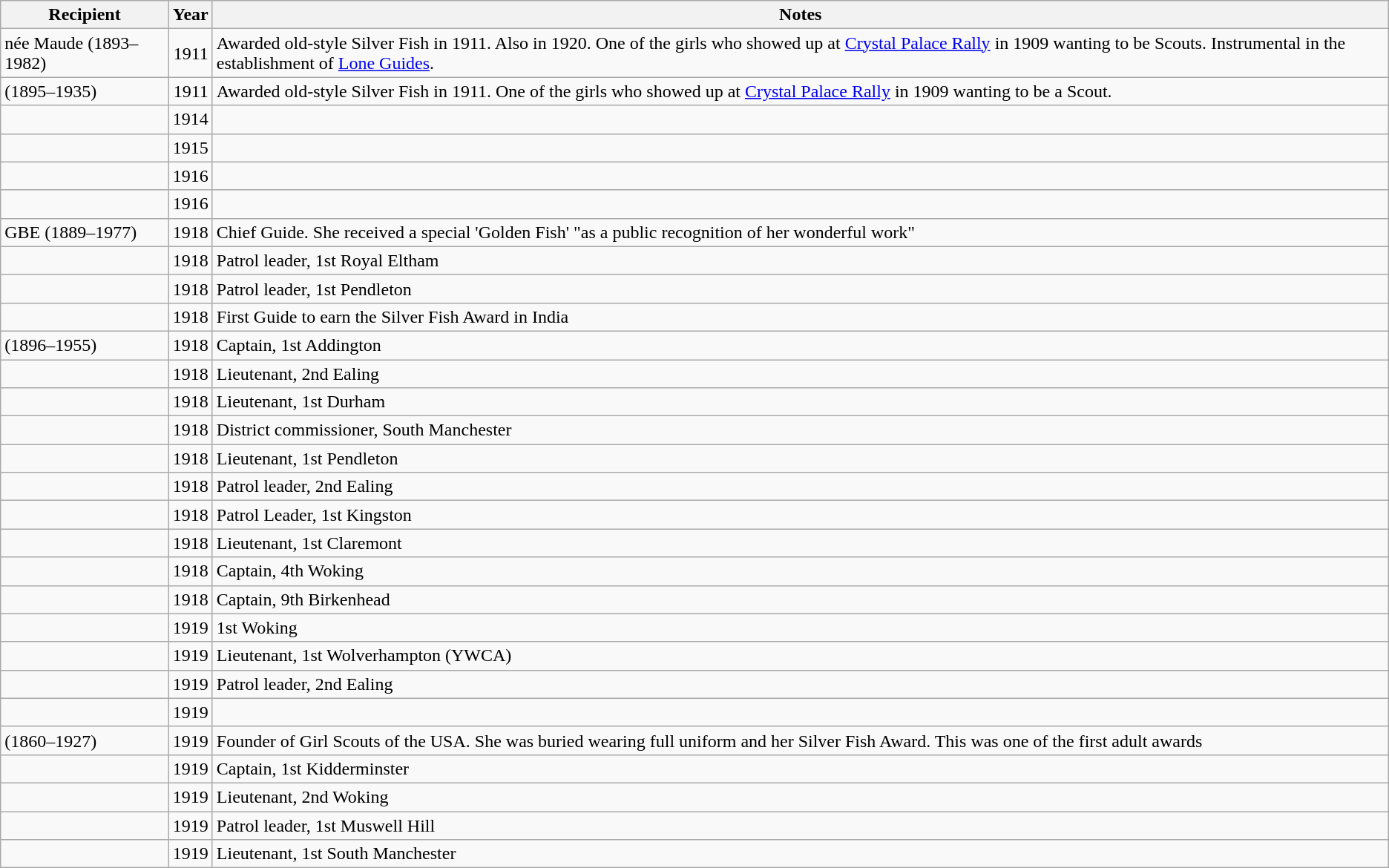<table class="wikitable sortable">
<tr>
<th>Recipient</th>
<th>Year</th>
<th>Notes</th>
</tr>
<tr>
<td> née Maude (1893–1982)</td>
<td align=right>1911</td>
<td>Awarded old-style Silver Fish in 1911. Also in 1920.  One of the girls who showed up at <a href='#'>Crystal Palace Rally</a> in 1909 wanting to be Scouts.  Instrumental in the establishment of <a href='#'>Lone Guides</a>.</td>
</tr>
<tr>
<td> (1895–1935)</td>
<td align=right>1911</td>
<td>Awarded old-style Silver Fish in 1911. One of the girls who showed up at <a href='#'>Crystal Palace Rally</a> in 1909 wanting to be a Scout.</td>
</tr>
<tr>
<td></td>
<td align=right>1914</td>
<td></td>
</tr>
<tr>
<td></td>
<td align=right>1915</td>
<td></td>
</tr>
<tr>
<td></td>
<td align=right>1916</td>
<td></td>
</tr>
<tr>
<td></td>
<td align=right>1916</td>
<td></td>
</tr>
<tr>
<td> GBE (1889–1977)</td>
<td align=right>1918</td>
<td>Chief Guide.  She received a special 'Golden Fish' "as a public recognition of her wonderful work"</td>
</tr>
<tr>
<td></td>
<td align=right>1918</td>
<td>Patrol leader, 1st Royal Eltham</td>
</tr>
<tr>
<td></td>
<td align=right>1918</td>
<td>Patrol leader, 1st Pendleton</td>
</tr>
<tr>
<td></td>
<td align=right>1918</td>
<td>First Guide to earn the Silver Fish Award in India</td>
</tr>
<tr>
<td>  (1896–1955)</td>
<td align=right>1918</td>
<td>Captain, 1st Addington</td>
</tr>
<tr>
<td></td>
<td align=right>1918</td>
<td>Lieutenant, 2nd Ealing</td>
</tr>
<tr>
<td></td>
<td align=right>1918</td>
<td>Lieutenant, 1st Durham</td>
</tr>
<tr>
<td></td>
<td align=right>1918</td>
<td>District commissioner, South Manchester</td>
</tr>
<tr>
<td></td>
<td align=right>1918</td>
<td>Lieutenant, 1st Pendleton</td>
</tr>
<tr>
<td></td>
<td align=right>1918</td>
<td>Patrol leader, 2nd Ealing</td>
</tr>
<tr>
<td></td>
<td align=right>1918</td>
<td>Patrol Leader, 1st Kingston</td>
</tr>
<tr>
<td></td>
<td align=right>1918</td>
<td>Lieutenant, 1st Claremont</td>
</tr>
<tr>
<td></td>
<td align=right>1918</td>
<td>Captain, 4th Woking</td>
</tr>
<tr>
<td></td>
<td align=right>1918</td>
<td>Captain, 9th Birkenhead</td>
</tr>
<tr>
<td></td>
<td align=right>1919</td>
<td>1st Woking</td>
</tr>
<tr>
<td></td>
<td align=right>1919</td>
<td>Lieutenant, 1st Wolverhampton (YWCA)</td>
</tr>
<tr>
<td></td>
<td align=right>1919</td>
<td>Patrol leader, 2nd Ealing</td>
</tr>
<tr>
<td></td>
<td align=right>1919</td>
<td></td>
</tr>
<tr>
<td> (1860–1927)</td>
<td align=right>1919</td>
<td>Founder of Girl Scouts of the USA. She was buried wearing full uniform and her Silver Fish Award. This was one of the first adult awards</td>
</tr>
<tr>
<td></td>
<td align=right>1919</td>
<td>Captain, 1st Kidderminster</td>
</tr>
<tr>
<td></td>
<td align=right>1919</td>
<td>Lieutenant, 2nd Woking</td>
</tr>
<tr>
<td></td>
<td align=right>1919</td>
<td>Patrol leader, 1st Muswell Hill</td>
</tr>
<tr>
<td></td>
<td align=right>1919</td>
<td>Lieutenant, 1st South Manchester</td>
</tr>
</table>
